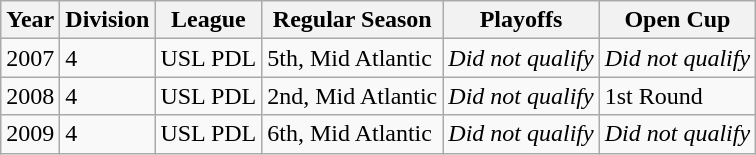<table class="wikitable">
<tr>
<th>Year</th>
<th>Division</th>
<th>League</th>
<th>Regular Season</th>
<th>Playoffs</th>
<th>Open Cup</th>
</tr>
<tr>
<td>2007</td>
<td>4</td>
<td>USL PDL</td>
<td>5th, Mid Atlantic</td>
<td><em>Did not qualify</em></td>
<td><em>Did not qualify</em></td>
</tr>
<tr>
<td>2008</td>
<td>4</td>
<td>USL PDL</td>
<td>2nd, Mid Atlantic</td>
<td><em>Did not qualify</em></td>
<td>1st Round</td>
</tr>
<tr>
<td>2009</td>
<td>4</td>
<td>USL PDL</td>
<td>6th, Mid Atlantic</td>
<td><em>Did not qualify</em></td>
<td><em>Did not qualify</em></td>
</tr>
</table>
